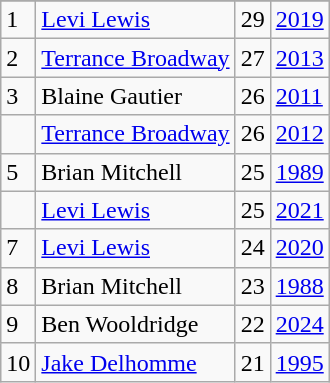<table class="wikitable">
<tr>
</tr>
<tr>
<td>1</td>
<td><a href='#'>Levi Lewis</a></td>
<td><abbr>29</abbr></td>
<td><a href='#'>2019</a></td>
</tr>
<tr>
<td>2</td>
<td><a href='#'>Terrance Broadway</a></td>
<td><abbr>27</abbr></td>
<td><a href='#'>2013</a></td>
</tr>
<tr>
<td>3</td>
<td>Blaine Gautier</td>
<td><abbr>26</abbr></td>
<td><a href='#'>2011</a></td>
</tr>
<tr>
<td></td>
<td><a href='#'>Terrance Broadway</a></td>
<td><abbr>26</abbr></td>
<td><a href='#'>2012</a></td>
</tr>
<tr>
<td>5</td>
<td>Brian Mitchell</td>
<td><abbr>25</abbr></td>
<td><a href='#'>1989</a></td>
</tr>
<tr>
<td></td>
<td><a href='#'>Levi Lewis</a></td>
<td><abbr>25</abbr></td>
<td><a href='#'>2021</a></td>
</tr>
<tr>
<td>7</td>
<td><a href='#'>Levi Lewis</a></td>
<td><abbr>24</abbr></td>
<td><a href='#'>2020</a></td>
</tr>
<tr>
<td>8</td>
<td>Brian Mitchell</td>
<td><abbr>23</abbr></td>
<td><a href='#'>1988</a></td>
</tr>
<tr>
<td>9</td>
<td>Ben Wooldridge</td>
<td><abbr>22</abbr> </td>
<td><a href='#'>2024</a></td>
</tr>
<tr>
<td>10</td>
<td><a href='#'>Jake Delhomme</a></td>
<td><abbr>21</abbr></td>
<td><a href='#'>1995</a></td>
</tr>
</table>
